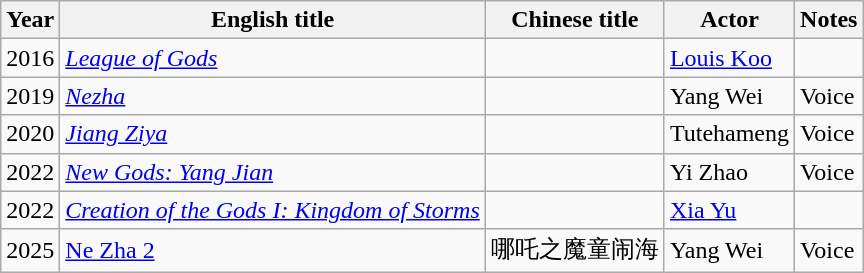<table class="wikitable">
<tr>
<th>Year</th>
<th>English title</th>
<th>Chinese title</th>
<th>Actor</th>
<th>Notes</th>
</tr>
<tr>
<td>2016</td>
<td><em><a href='#'>League of Gods</a></em></td>
<td></td>
<td><a href='#'>Louis Koo</a></td>
<td></td>
</tr>
<tr>
<td>2019</td>
<td><em><a href='#'>Nezha</a></em></td>
<td></td>
<td>Yang Wei</td>
<td>Voice</td>
</tr>
<tr>
<td>2020</td>
<td><em><a href='#'>Jiang Ziya</a></em></td>
<td></td>
<td>Tutehameng</td>
<td>Voice</td>
</tr>
<tr>
<td>2022</td>
<td><em><a href='#'>New Gods: Yang Jian</a></em></td>
<td></td>
<td>Yi Zhao</td>
<td>Voice</td>
</tr>
<tr>
<td>2022</td>
<td><em><a href='#'>Creation of the Gods I: Kingdom of Storms</a></em></td>
<td></td>
<td><a href='#'>Xia Yu</a></td>
<td></td>
</tr>
<tr>
<td>2025</td>
<td><a href='#'>Ne Zha 2</a></td>
<td>哪吒之魔童闹海</td>
<td>Yang Wei</td>
<td>Voice</td>
</tr>
</table>
